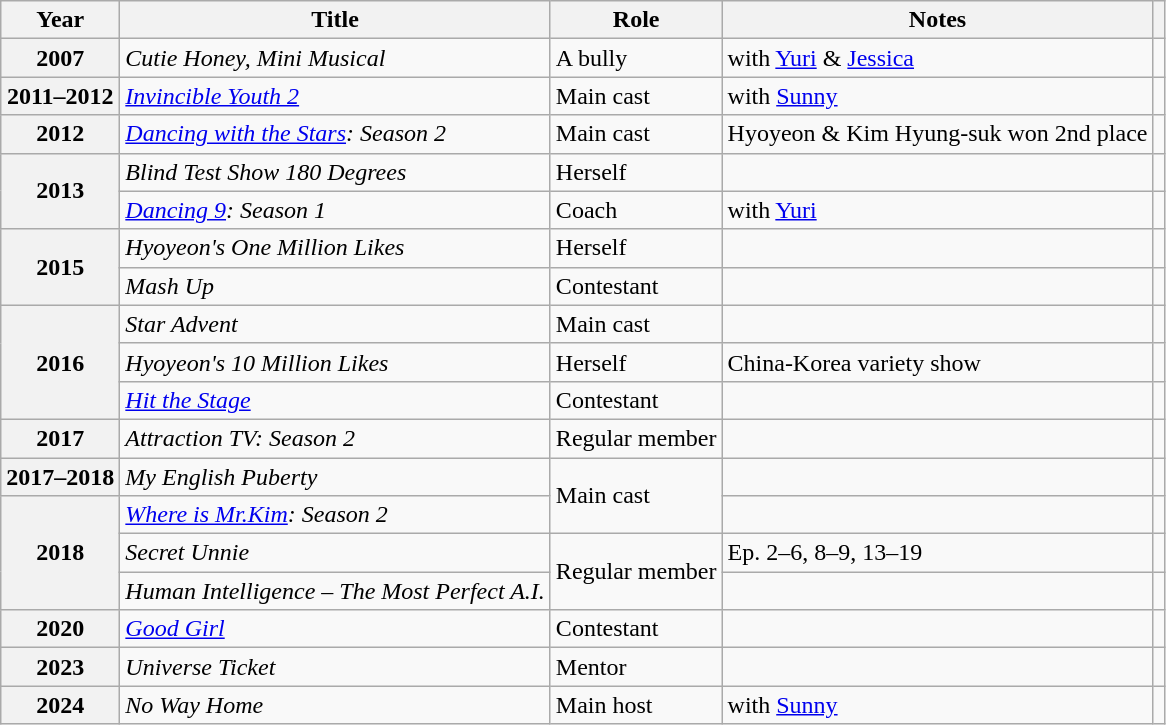<table class="wikitable plainrowheaders sortable">
<tr>
<th scope="col">Year</th>
<th scope="col">Title</th>
<th scope="col">Role</th>
<th scope="col">Notes</th>
<th scope="col"></th>
</tr>
<tr>
<th scope="row">2007</th>
<td><em>Cutie Honey, Mini Musical</em></td>
<td>A bully</td>
<td>with <a href='#'>Yuri</a> & <a href='#'>Jessica</a></td>
<td style="text-align:center"></td>
</tr>
<tr>
<th scope="row">2011–2012</th>
<td><em><a href='#'>Invincible Youth 2</a></em></td>
<td>Main cast</td>
<td>with <a href='#'>Sunny</a></td>
<td style="text-align:center"></td>
</tr>
<tr>
<th scope="row">2012</th>
<td><em><a href='#'>Dancing with the Stars</a>: Season 2</em></td>
<td>Main cast</td>
<td>Hyoyeon & Kim Hyung-suk won 2nd place</td>
<td style="text-align:center"></td>
</tr>
<tr>
<th scope="row" rowspan="2">2013</th>
<td><em>Blind Test Show 180 Degrees</em></td>
<td>Herself</td>
<td></td>
<td style="text-align:center"></td>
</tr>
<tr>
<td><em><a href='#'>Dancing 9</a>: Season 1</em></td>
<td>Coach</td>
<td>with <a href='#'>Yuri</a></td>
<td style="text-align:center"></td>
</tr>
<tr>
<th scope="row" rowspan="2">2015</th>
<td><em>Hyoyeon's One Million Likes</em></td>
<td>Herself</td>
<td></td>
<td style="text-align:center"></td>
</tr>
<tr>
<td><em>Mash Up</em></td>
<td>Contestant</td>
<td></td>
<td style="text-align:center"></td>
</tr>
<tr>
<th scope="row" rowspan="3">2016</th>
<td><em>Star Advent</em></td>
<td>Main cast</td>
<td></td>
<td style="text-align:center"></td>
</tr>
<tr>
<td><em>Hyoyeon's 10 Million Likes</em></td>
<td>Herself</td>
<td>China-Korea variety show</td>
<td style="text-align:center"></td>
</tr>
<tr>
<td><em><a href='#'>Hit the Stage</a></em></td>
<td>Contestant</td>
<td></td>
<td style="text-align:center"></td>
</tr>
<tr>
<th scope="row">2017</th>
<td><em>Attraction TV: Season 2</em></td>
<td>Regular member</td>
<td></td>
<td style="text-align:center"></td>
</tr>
<tr>
<th scope="row">2017–2018</th>
<td><em>My English Puberty</em></td>
<td rowspan="2">Main cast</td>
<td></td>
<td style="text-align:center"></td>
</tr>
<tr>
<th scope="row" rowspan="3">2018</th>
<td><em><a href='#'>Where is Mr.Kim</a>: Season 2</em></td>
<td></td>
<td style="text-align:center"></td>
</tr>
<tr>
<td><em>Secret Unnie</em></td>
<td rowspan="2">Regular member</td>
<td>Ep. 2–6, 8–9, 13–19</td>
<td style="text-align:center"></td>
</tr>
<tr>
<td><em>Human Intelligence – The Most Perfect A.I.</em></td>
<td></td>
<td style="text-align:center"></td>
</tr>
<tr>
<th scope="row">2020</th>
<td><em><a href='#'>Good Girl</a></em></td>
<td>Contestant</td>
<td></td>
<td style="text-align:center"></td>
</tr>
<tr>
<th scope="row">2023</th>
<td><em>Universe Ticket</em></td>
<td>Mentor</td>
<td></td>
<td style="text-align:center"></td>
</tr>
<tr>
<th scope="row">2024</th>
<td><em>No Way Home</em></td>
<td>Main host</td>
<td>with <a href='#'>Sunny</a></td>
<td style="text-align:center"></td>
</tr>
</table>
